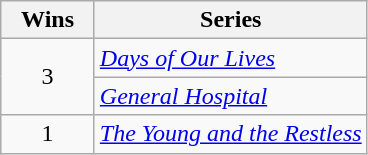<table class="wikitable sortable">
<tr>
<th style="width:55px;">Wins</th>
<th style="text-align:center;">Series</th>
</tr>
<tr>
<td rowspan=2 style="text-align:center">3</td>
<td><em><a href='#'>Days of Our Lives</a></em></td>
</tr>
<tr>
<td><em><a href='#'>General Hospital</a></em></td>
</tr>
<tr>
<td style="text-align:center">1</td>
<td><em><a href='#'>The Young and the Restless</a></em></td>
</tr>
</table>
